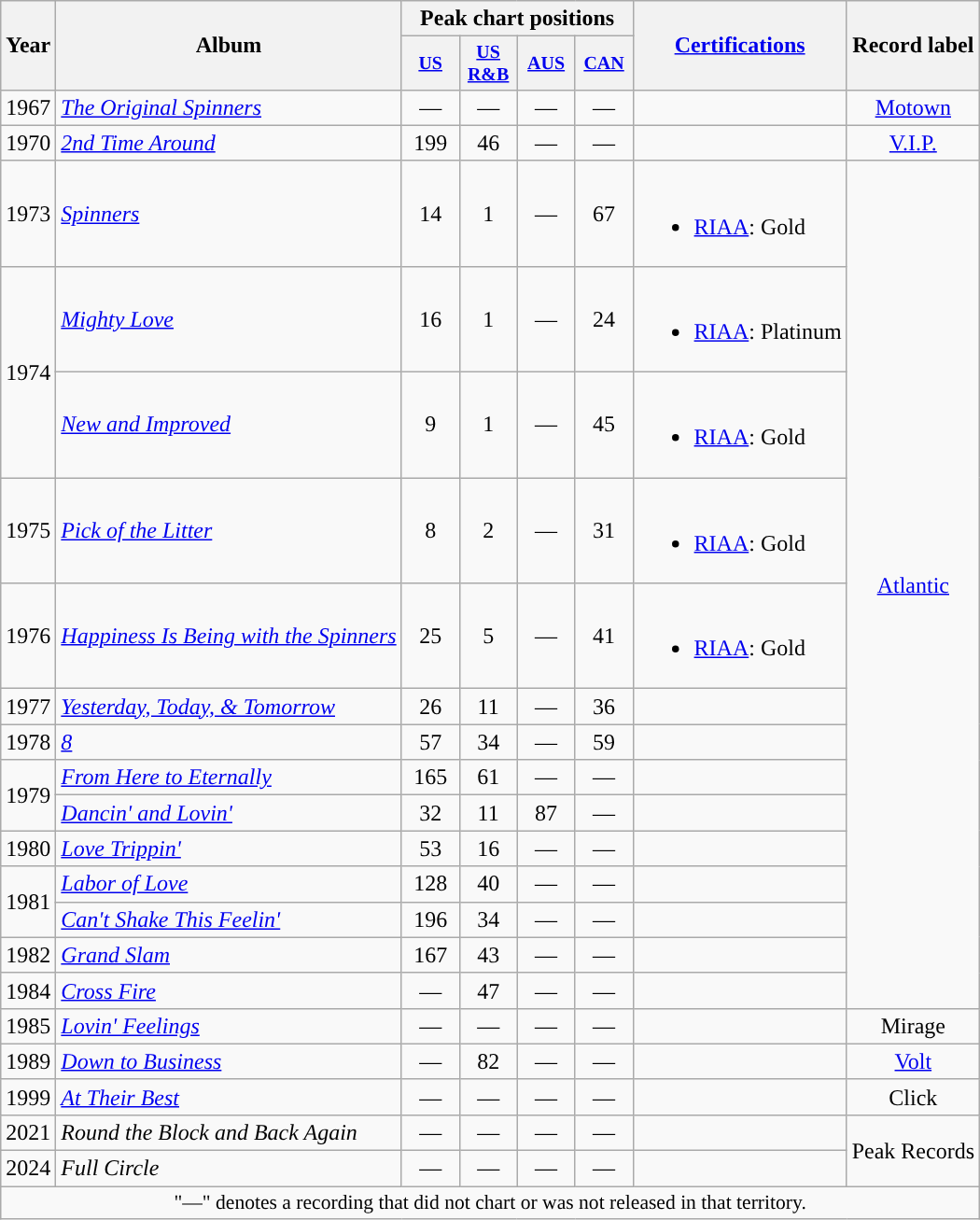<table class="wikitable" style="text-align:center;">
<tr>
<th rowspan="2">Year</th>
<th rowspan="2">Album</th>
<th colspan="4">Peak chart positions</th>
<th rowspan="2"><a href='#'>Certifications</a></th>
<th rowspan="2">Record label</th>
</tr>
<tr style="font-size:smaller;">
<th width="35"><a href='#'>US</a><br></th>
<th width="35"><a href='#'>US<br>R&B</a><br></th>
<th width="35"><a href='#'>AUS</a><br></th>
<th width="35"><a href='#'>CAN</a><br></th>
</tr>
<tr>
<td rowspan="1">1967</td>
<td align="left"><em><a href='#'>The Original Spinners</a></em></td>
<td>—</td>
<td>—</td>
<td>—</td>
<td>—</td>
<td align="left"></td>
<td rowspan="1"><a href='#'>Motown</a></td>
</tr>
<tr>
<td rowspan="1">1970</td>
<td align="left"><em><a href='#'>2nd Time Around</a></em></td>
<td>199</td>
<td>46</td>
<td>—</td>
<td>—</td>
<td align="left"></td>
<td rowspan="1"><a href='#'>V.I.P.</a></td>
</tr>
<tr>
<td rowspan="1">1973</td>
<td align="left"><em><a href='#'>Spinners</a></em></td>
<td>14</td>
<td>1</td>
<td>—</td>
<td>67</td>
<td align="left"><br><ul><li><a href='#'>RIAA</a>: Gold</li></ul></td>
<td rowspan="14"><a href='#'>Atlantic</a></td>
</tr>
<tr>
<td rowspan="2">1974</td>
<td align="left"><em><a href='#'>Mighty Love</a></em></td>
<td>16</td>
<td>1</td>
<td>—</td>
<td>24</td>
<td align="left"><br><ul><li><a href='#'>RIAA</a>: Platinum</li></ul></td>
</tr>
<tr>
<td align="left"><em><a href='#'>New and Improved</a></em></td>
<td>9</td>
<td>1</td>
<td>—</td>
<td>45</td>
<td align="left"><br><ul><li><a href='#'>RIAA</a>: Gold</li></ul></td>
</tr>
<tr>
<td rowspan="1">1975</td>
<td align="left"><em><a href='#'>Pick of the Litter</a></em></td>
<td>8</td>
<td>2</td>
<td>—</td>
<td>31</td>
<td align="left"><br><ul><li><a href='#'>RIAA</a>: Gold</li></ul></td>
</tr>
<tr>
<td rowspan="1">1976</td>
<td align="left"><em><a href='#'>Happiness Is Being with the Spinners</a></em></td>
<td>25</td>
<td>5</td>
<td>—</td>
<td>41</td>
<td align="left"><br><ul><li><a href='#'>RIAA</a>: Gold</li></ul></td>
</tr>
<tr>
<td rowspan="1">1977</td>
<td align="left"><em><a href='#'>Yesterday, Today, & Tomorrow</a></em></td>
<td>26</td>
<td>11</td>
<td>—</td>
<td>36</td>
<td align="left"></td>
</tr>
<tr>
<td rowspan="1">1978</td>
<td align="left"><em><a href='#'>8</a></em></td>
<td>57</td>
<td>34</td>
<td>—</td>
<td>59</td>
<td align="left"></td>
</tr>
<tr>
<td rowspan="2">1979</td>
<td align="left"><em><a href='#'>From Here to Eternally</a></em></td>
<td>165</td>
<td>61</td>
<td>—</td>
<td>—</td>
<td align="left"></td>
</tr>
<tr>
<td align="left"><em><a href='#'>Dancin' and Lovin'</a></em></td>
<td>32</td>
<td>11</td>
<td>87</td>
<td>—</td>
<td align="left"></td>
</tr>
<tr>
<td rowspan="1">1980</td>
<td align="left"><em><a href='#'>Love Trippin'</a></em></td>
<td>53</td>
<td>16</td>
<td>—</td>
<td>—</td>
<td align="left"></td>
</tr>
<tr>
<td rowspan="2">1981</td>
<td align="left"><em><a href='#'>Labor of Love</a></em></td>
<td>128</td>
<td>40</td>
<td>—</td>
<td>—</td>
<td align="left"></td>
</tr>
<tr>
<td align="left"><em><a href='#'>Can't Shake This Feelin'</a></em></td>
<td>196</td>
<td>34</td>
<td>—</td>
<td>—</td>
<td align="left"></td>
</tr>
<tr>
<td>1982</td>
<td align="left"><em><a href='#'>Grand Slam</a></em></td>
<td>167</td>
<td>43</td>
<td>—</td>
<td>—</td>
<td align="left"></td>
</tr>
<tr>
<td rowspan="1">1984</td>
<td align="left"><em><a href='#'>Cross Fire</a></em></td>
<td>—</td>
<td>47</td>
<td>—</td>
<td>—</td>
<td align="left"></td>
</tr>
<tr>
<td rowspan="1">1985</td>
<td align="left"><em><a href='#'>Lovin' Feelings</a></em></td>
<td>—</td>
<td>—</td>
<td>—</td>
<td>—</td>
<td align="left"></td>
<td rowspan="1">Mirage</td>
</tr>
<tr>
<td rowspan="1">1989</td>
<td align="left"><em><a href='#'>Down to Business</a></em></td>
<td>—</td>
<td>82</td>
<td>—</td>
<td>—</td>
<td align="left"></td>
<td rowspan="1"><a href='#'>Volt</a></td>
</tr>
<tr>
<td rowspan="1">1999</td>
<td align="left"><em><a href='#'>At Their Best</a></em></td>
<td>—</td>
<td>—</td>
<td>—</td>
<td>—</td>
<td align="left"></td>
<td rowspan="1">Click</td>
</tr>
<tr>
<td>2021</td>
<td align="left"><em>Round the Block and Back Again</em></td>
<td>—</td>
<td>—</td>
<td>—</td>
<td>—</td>
<td></td>
<td rowspan="2">Peak Records</td>
</tr>
<tr>
<td>2024</td>
<td align="left"><em>Full Circle</em></td>
<td>—</td>
<td>—</td>
<td>—</td>
<td>—</td>
<td></td>
</tr>
<tr>
<td colspan="15" style="font-size:90%">"—" denotes a recording that did not chart or was not released in that territory.</td>
</tr>
</table>
